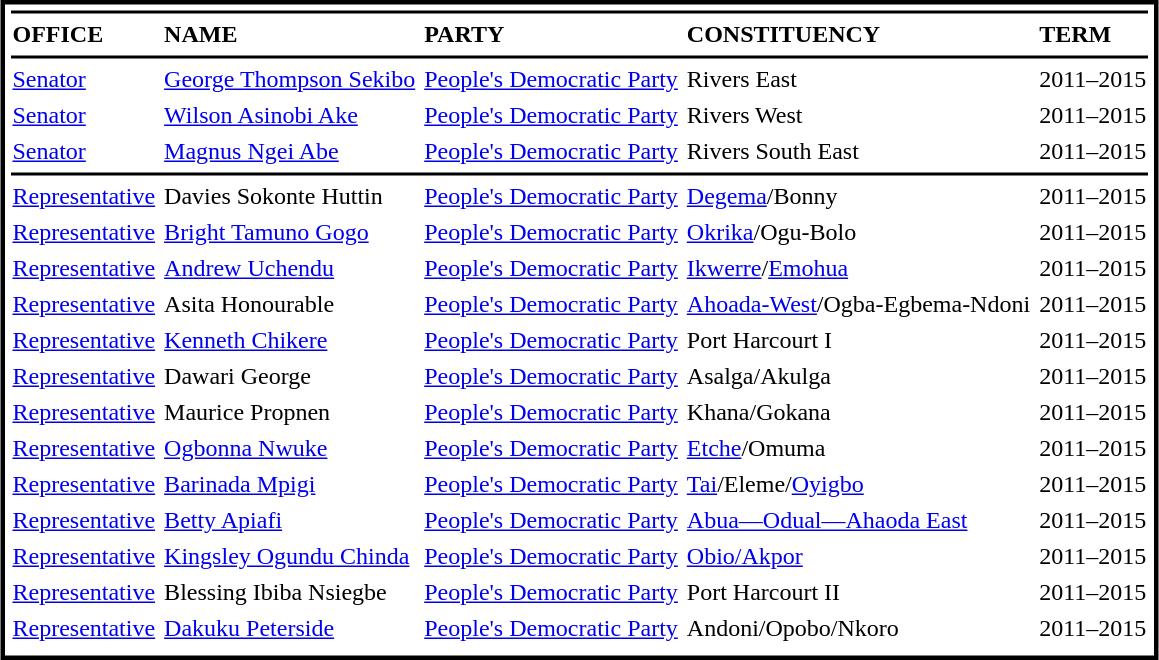<table cellpadding=1 cellspacing=4 style="margin:3px; border:3px solid #000000;">
<tr>
<td bgcolor=#000000 colspan=5></td>
</tr>
<tr>
<td><strong>OFFICE</strong></td>
<td><strong>NAME</strong></td>
<td><strong>PARTY</strong></td>
<td><strong>CONSTITUENCY</strong></td>
<td><strong>TERM</strong></td>
</tr>
<tr>
<td bgcolor=#000000 colspan=5></td>
</tr>
<tr>
<td><a href='#'>Senator</a></td>
<td><a href='#'>George Thompson Sekibo</a></td>
<td><a href='#'>People's Democratic Party</a></td>
<td>Rivers East</td>
<td>2011–2015</td>
</tr>
<tr>
<td><a href='#'>Senator</a></td>
<td><a href='#'>Wilson Asinobi Ake</a></td>
<td><a href='#'>People's Democratic Party</a></td>
<td>Rivers West</td>
<td>2011–2015</td>
</tr>
<tr>
<td><a href='#'>Senator</a></td>
<td><a href='#'>Magnus Ngei Abe</a></td>
<td><a href='#'>People's Democratic Party</a></td>
<td>Rivers South East</td>
<td>2011–2015</td>
</tr>
<tr>
<td bgcolor=#000000 colspan=5></td>
</tr>
<tr>
<td><a href='#'>Representative</a></td>
<td>Davies Sokonte Huttin</td>
<td><a href='#'>People's Democratic Party</a></td>
<td><a href='#'>Degema</a>/Bonny</td>
<td>2011–2015</td>
</tr>
<tr>
<td><a href='#'>Representative</a></td>
<td><a href='#'>Bright Tamuno Gogo</a></td>
<td><a href='#'>People's Democratic Party</a></td>
<td><a href='#'>Okrika</a>/Ogu-Bolo</td>
<td>2011–2015</td>
</tr>
<tr>
<td><a href='#'>Representative</a></td>
<td><a href='#'>Andrew Uchendu</a></td>
<td><a href='#'>People's Democratic Party</a></td>
<td><a href='#'>Ikwerre</a>/<a href='#'>Emohua</a></td>
<td>2011–2015</td>
</tr>
<tr>
<td><a href='#'>Representative</a></td>
<td>Asita Honourable</td>
<td><a href='#'>People's Democratic Party</a></td>
<td><a href='#'>Ahoada-West</a>/Ogba-Egbema-Ndoni</td>
<td>2011–2015</td>
</tr>
<tr>
<td><a href='#'>Representative</a></td>
<td><a href='#'>Kenneth Chikere</a></td>
<td><a href='#'>People's Democratic Party</a></td>
<td>Port Harcourt I</td>
<td>2011–2015</td>
</tr>
<tr>
<td><a href='#'>Representative</a></td>
<td>Dawari George</td>
<td><a href='#'>People's Democratic Party</a></td>
<td>Asalga/Akulga</td>
<td>2011–2015</td>
</tr>
<tr>
<td><a href='#'>Representative</a></td>
<td>Maurice Propnen</td>
<td><a href='#'>People's Democratic Party</a></td>
<td>Khana/Gokana</td>
<td>2011–2015</td>
</tr>
<tr>
<td><a href='#'>Representative</a></td>
<td><a href='#'>Ogbonna Nwuke</a></td>
<td><a href='#'>People's Democratic Party</a></td>
<td><a href='#'>Etche</a>/Omuma</td>
<td>2011–2015</td>
</tr>
<tr>
<td><a href='#'>Representative</a></td>
<td><a href='#'>Barinada Mpigi</a></td>
<td><a href='#'>People's Democratic Party</a></td>
<td><a href='#'>Tai</a>/Eleme/<a href='#'>Oyigbo</a></td>
<td>2011–2015</td>
</tr>
<tr>
<td><a href='#'>Representative</a></td>
<td><a href='#'>Betty Apiafi</a></td>
<td><a href='#'>People's Democratic Party</a></td>
<td><a href='#'>Abua—Odual—Ahaoda East</a></td>
<td>2011–2015</td>
</tr>
<tr>
<td><a href='#'>Representative</a></td>
<td><a href='#'>Kingsley Ogundu Chinda</a></td>
<td><a href='#'>People's Democratic Party</a></td>
<td><a href='#'>Obio/Akpor</a></td>
<td>2011–2015</td>
</tr>
<tr>
<td><a href='#'>Representative</a></td>
<td>Blessing Ibiba Nsiegbe</td>
<td><a href='#'>People's Democratic Party</a></td>
<td>Port Harcourt II</td>
<td>2011–2015</td>
</tr>
<tr>
<td><a href='#'>Representative</a></td>
<td><a href='#'>Dakuku Peterside</a></td>
<td><a href='#'>People's Democratic Party</a></td>
<td>Andoni/Opobo/Nkoro</td>
<td>2011–2015</td>
</tr>
<tr>
</tr>
</table>
